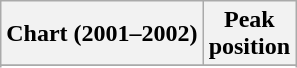<table class="wikitable sortable plainrowheaders" style="text-align:center">
<tr>
<th scope="col">Chart (2001–2002)</th>
<th scope="col">Peak<br>position</th>
</tr>
<tr>
</tr>
<tr>
</tr>
<tr>
</tr>
<tr>
</tr>
<tr>
</tr>
<tr>
</tr>
<tr>
</tr>
<tr>
</tr>
</table>
